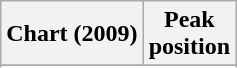<table class="wikitable sortable plainrowheaders">
<tr>
<th scope="col">Chart (2009)</th>
<th scope="col">Peak<br>position</th>
</tr>
<tr>
</tr>
<tr>
</tr>
</table>
